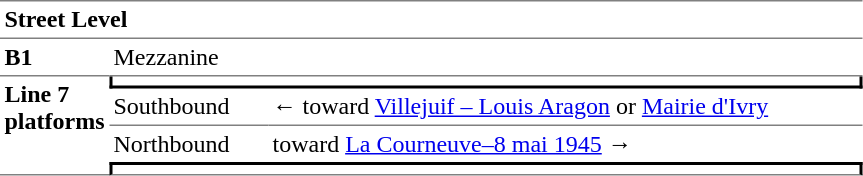<table cellspacing="0" cellpadding="3" border="0">
<tr>
<td colspan="3" style="border-bottom:solid 1px gray;border-top:solid 1px gray;" width="50" valign="top"><strong>Street Level</strong></td>
</tr>
<tr>
<td style="border-bottom:solid 1px gray;" width="50" valign="top"><strong>B1</strong></td>
<td colspan="2" style="border-bottom:solid 1px gray;" width="100" valign="top">Mezzanine</td>
</tr>
<tr>
<td rowspan="10" style="border-bottom:solid 1px gray;" width="50" valign="top"><strong>Line 7 platforms</strong></td>
<td colspan="2" style="border-right:solid 2px black;border-left:solid 2px black;border-bottom:solid 2px black;text-align:center;"></td>
</tr>
<tr>
<td style="border-bottom:solid 1px gray;" width="100">Southbound</td>
<td style="border-bottom:solid 1px gray;" width="390">←   toward <a href='#'>Villejuif – Louis Aragon</a> or <a href='#'>Mairie d'Ivry</a> </td>
</tr>
<tr>
<td>Northbound</td>
<td>   toward <a href='#'>La Courneuve–8 mai 1945</a>  →</td>
</tr>
<tr>
<td colspan="2" style="border-top:solid 2px black;border-right:solid 2px black;border-left:solid 2px black;border-bottom:solid 1px gray;text-align:center;"></td>
</tr>
</table>
